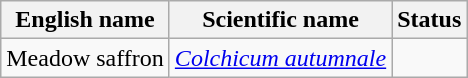<table class="wikitable" |>
<tr>
<th>English name</th>
<th>Scientific name</th>
<th>Status</th>
</tr>
<tr>
<td>Meadow saffron</td>
<td><em><a href='#'>Colchicum autumnale</a></em></td>
<td></td>
</tr>
</table>
